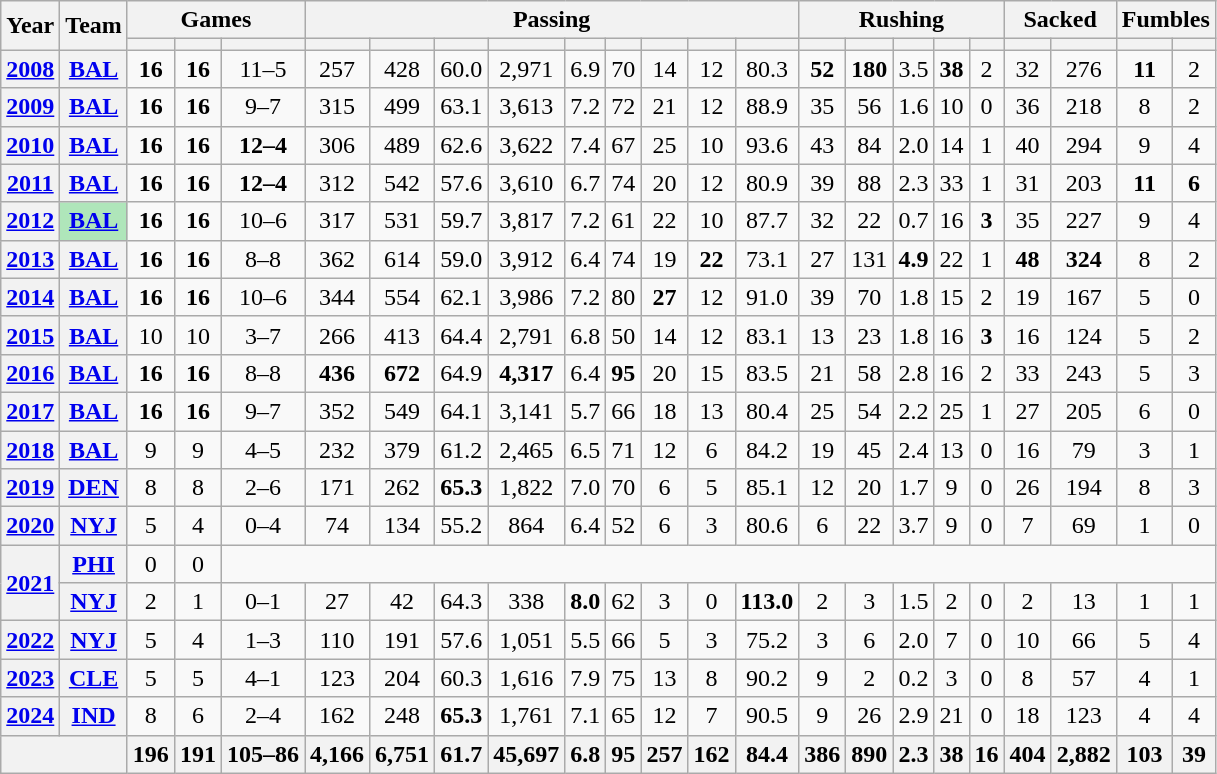<table class="wikitable" style="text-align:center;">
<tr>
<th rowspan="2">Year</th>
<th rowspan="2">Team</th>
<th colspan="3">Games</th>
<th colspan="9">Passing</th>
<th colspan="5">Rushing</th>
<th colspan="2">Sacked</th>
<th colspan="2">Fumbles</th>
</tr>
<tr>
<th></th>
<th></th>
<th></th>
<th></th>
<th></th>
<th></th>
<th></th>
<th></th>
<th></th>
<th></th>
<th></th>
<th></th>
<th></th>
<th></th>
<th></th>
<th></th>
<th></th>
<th></th>
<th></th>
<th></th>
<th></th>
</tr>
<tr>
<th><a href='#'>2008</a></th>
<th><a href='#'>BAL</a></th>
<td><strong>16</strong></td>
<td><strong>16</strong></td>
<td>11–5</td>
<td>257</td>
<td>428</td>
<td>60.0</td>
<td>2,971</td>
<td>6.9</td>
<td>70</td>
<td>14</td>
<td>12</td>
<td>80.3</td>
<td><strong>52</strong></td>
<td><strong>180</strong></td>
<td>3.5</td>
<td><strong>38</strong></td>
<td>2</td>
<td>32</td>
<td>276</td>
<td><strong>11</strong></td>
<td>2</td>
</tr>
<tr>
<th><a href='#'>2009</a></th>
<th><a href='#'>BAL</a></th>
<td><strong>16</strong></td>
<td><strong>16</strong></td>
<td>9–7</td>
<td>315</td>
<td>499</td>
<td>63.1</td>
<td>3,613</td>
<td>7.2</td>
<td>72</td>
<td>21</td>
<td>12</td>
<td>88.9</td>
<td>35</td>
<td>56</td>
<td>1.6</td>
<td>10</td>
<td>0</td>
<td>36</td>
<td>218</td>
<td>8</td>
<td>2</td>
</tr>
<tr>
<th><a href='#'>2010</a></th>
<th><a href='#'>BAL</a></th>
<td><strong>16</strong></td>
<td><strong>16</strong></td>
<td><strong>12–4</strong></td>
<td>306</td>
<td>489</td>
<td>62.6</td>
<td>3,622</td>
<td>7.4</td>
<td>67</td>
<td>25</td>
<td>10</td>
<td>93.6</td>
<td>43</td>
<td>84</td>
<td>2.0</td>
<td>14</td>
<td>1</td>
<td>40</td>
<td>294</td>
<td>9</td>
<td>4</td>
</tr>
<tr>
<th><a href='#'>2011</a></th>
<th><a href='#'>BAL</a></th>
<td><strong>16</strong></td>
<td><strong>16</strong></td>
<td><strong>12–4</strong></td>
<td>312</td>
<td>542</td>
<td>57.6</td>
<td>3,610</td>
<td>6.7</td>
<td>74</td>
<td>20</td>
<td>12</td>
<td>80.9</td>
<td>39</td>
<td>88</td>
<td>2.3</td>
<td>33</td>
<td>1</td>
<td>31</td>
<td>203</td>
<td><strong>11</strong></td>
<td><strong>6</strong></td>
</tr>
<tr>
<th><a href='#'>2012</a></th>
<th style="background:#afe6ba;"><a href='#'>BAL</a></th>
<td><strong>16</strong></td>
<td><strong>16</strong></td>
<td>10–6</td>
<td>317</td>
<td>531</td>
<td>59.7</td>
<td>3,817</td>
<td>7.2</td>
<td>61</td>
<td>22</td>
<td>10</td>
<td>87.7</td>
<td>32</td>
<td>22</td>
<td>0.7</td>
<td>16</td>
<td><strong>3</strong></td>
<td>35</td>
<td>227</td>
<td>9</td>
<td>4</td>
</tr>
<tr>
<th><a href='#'>2013</a></th>
<th><a href='#'>BAL</a></th>
<td><strong>16</strong></td>
<td><strong>16</strong></td>
<td>8–8</td>
<td>362</td>
<td>614</td>
<td>59.0</td>
<td>3,912</td>
<td>6.4</td>
<td>74</td>
<td>19</td>
<td><strong>22</strong></td>
<td>73.1</td>
<td>27</td>
<td>131</td>
<td><strong>4.9</strong></td>
<td>22</td>
<td>1</td>
<td><strong>48</strong></td>
<td><strong>324</strong></td>
<td>8</td>
<td>2</td>
</tr>
<tr>
<th><a href='#'>2014</a></th>
<th><a href='#'>BAL</a></th>
<td><strong>16</strong></td>
<td><strong>16</strong></td>
<td>10–6</td>
<td>344</td>
<td>554</td>
<td>62.1</td>
<td>3,986</td>
<td>7.2</td>
<td>80</td>
<td><strong>27</strong></td>
<td>12</td>
<td>91.0</td>
<td>39</td>
<td>70</td>
<td>1.8</td>
<td>15</td>
<td>2</td>
<td>19</td>
<td>167</td>
<td>5</td>
<td>0</td>
</tr>
<tr>
<th><a href='#'>2015</a></th>
<th><a href='#'>BAL</a></th>
<td>10</td>
<td>10</td>
<td>3–7</td>
<td>266</td>
<td>413</td>
<td>64.4</td>
<td>2,791</td>
<td>6.8</td>
<td>50</td>
<td>14</td>
<td>12</td>
<td>83.1</td>
<td>13</td>
<td>23</td>
<td>1.8</td>
<td>16</td>
<td><strong>3</strong></td>
<td>16</td>
<td>124</td>
<td>5</td>
<td>2</td>
</tr>
<tr>
<th><a href='#'>2016</a></th>
<th><a href='#'>BAL</a></th>
<td><strong>16</strong></td>
<td><strong>16</strong></td>
<td>8–8</td>
<td><strong>436</strong></td>
<td><strong>672</strong></td>
<td>64.9</td>
<td><strong>4,317</strong></td>
<td>6.4</td>
<td><strong>95</strong></td>
<td>20</td>
<td>15</td>
<td>83.5</td>
<td>21</td>
<td>58</td>
<td>2.8</td>
<td>16</td>
<td>2</td>
<td>33</td>
<td>243</td>
<td>5</td>
<td>3</td>
</tr>
<tr>
<th><a href='#'>2017</a></th>
<th><a href='#'>BAL</a></th>
<td><strong>16</strong></td>
<td><strong>16</strong></td>
<td>9–7</td>
<td>352</td>
<td>549</td>
<td>64.1</td>
<td>3,141</td>
<td>5.7</td>
<td>66</td>
<td>18</td>
<td>13</td>
<td>80.4</td>
<td>25</td>
<td>54</td>
<td>2.2</td>
<td>25</td>
<td>1</td>
<td>27</td>
<td>205</td>
<td>6</td>
<td>0</td>
</tr>
<tr>
<th><a href='#'>2018</a></th>
<th><a href='#'>BAL</a></th>
<td>9</td>
<td>9</td>
<td>4–5</td>
<td>232</td>
<td>379</td>
<td>61.2</td>
<td>2,465</td>
<td>6.5</td>
<td>71</td>
<td>12</td>
<td>6</td>
<td>84.2</td>
<td>19</td>
<td>45</td>
<td>2.4</td>
<td>13</td>
<td>0</td>
<td>16</td>
<td>79</td>
<td>3</td>
<td>1</td>
</tr>
<tr>
<th><a href='#'>2019</a></th>
<th><a href='#'>DEN</a></th>
<td>8</td>
<td>8</td>
<td>2–6</td>
<td>171</td>
<td>262</td>
<td><strong>65.3</strong></td>
<td>1,822</td>
<td>7.0</td>
<td>70</td>
<td>6</td>
<td>5</td>
<td>85.1</td>
<td>12</td>
<td>20</td>
<td>1.7</td>
<td>9</td>
<td>0</td>
<td>26</td>
<td>194</td>
<td>8</td>
<td>3</td>
</tr>
<tr>
<th><a href='#'>2020</a></th>
<th><a href='#'>NYJ</a></th>
<td>5</td>
<td>4</td>
<td>0–4</td>
<td>74</td>
<td>134</td>
<td>55.2</td>
<td>864</td>
<td>6.4</td>
<td>52</td>
<td>6</td>
<td>3</td>
<td>80.6</td>
<td>6</td>
<td>22</td>
<td>3.7</td>
<td>9</td>
<td>0</td>
<td>7</td>
<td>69</td>
<td>1</td>
<td>0</td>
</tr>
<tr>
<th rowspan="2"><a href='#'>2021</a></th>
<th><a href='#'>PHI</a></th>
<td>0</td>
<td>0</td>
<td colspan="19"></td>
</tr>
<tr>
<th><a href='#'>NYJ</a></th>
<td>2</td>
<td>1</td>
<td>0–1</td>
<td>27</td>
<td>42</td>
<td>64.3</td>
<td>338</td>
<td><strong>8.0</strong></td>
<td>62</td>
<td>3</td>
<td>0</td>
<td><strong>113.0</strong></td>
<td>2</td>
<td>3</td>
<td>1.5</td>
<td>2</td>
<td>0</td>
<td>2</td>
<td>13</td>
<td>1</td>
<td>1</td>
</tr>
<tr>
<th><a href='#'>2022</a></th>
<th><a href='#'>NYJ</a></th>
<td>5</td>
<td>4</td>
<td>1–3</td>
<td>110</td>
<td>191</td>
<td>57.6</td>
<td>1,051</td>
<td>5.5</td>
<td>66</td>
<td>5</td>
<td>3</td>
<td>75.2</td>
<td>3</td>
<td>6</td>
<td>2.0</td>
<td>7</td>
<td>0</td>
<td>10</td>
<td>66</td>
<td>5</td>
<td>4</td>
</tr>
<tr>
<th><a href='#'>2023</a></th>
<th><a href='#'>CLE</a></th>
<td>5</td>
<td>5</td>
<td>4–1</td>
<td>123</td>
<td>204</td>
<td>60.3</td>
<td>1,616</td>
<td>7.9</td>
<td>75</td>
<td>13</td>
<td>8</td>
<td>90.2</td>
<td>9</td>
<td>2</td>
<td>0.2</td>
<td>3</td>
<td>0</td>
<td>8</td>
<td>57</td>
<td>4</td>
<td>1</td>
</tr>
<tr>
<th><a href='#'>2024</a></th>
<th><a href='#'>IND</a></th>
<td>8</td>
<td>6</td>
<td>2–4</td>
<td>162</td>
<td>248</td>
<td><strong>65.3</strong></td>
<td>1,761</td>
<td>7.1</td>
<td>65</td>
<td>12</td>
<td>7</td>
<td>90.5</td>
<td>9</td>
<td>26</td>
<td>2.9</td>
<td>21</td>
<td>0</td>
<td>18</td>
<td>123</td>
<td>4</td>
<td>4</td>
</tr>
<tr>
<th colspan="2"></th>
<th>196</th>
<th>191</th>
<th>105–86</th>
<th>4,166</th>
<th>6,751</th>
<th>61.7</th>
<th>45,697</th>
<th>6.8</th>
<th>95</th>
<th>257</th>
<th>162</th>
<th>84.4</th>
<th>386</th>
<th>890</th>
<th>2.3</th>
<th>38</th>
<th>16</th>
<th>404</th>
<th>2,882</th>
<th>103</th>
<th>39</th>
</tr>
</table>
